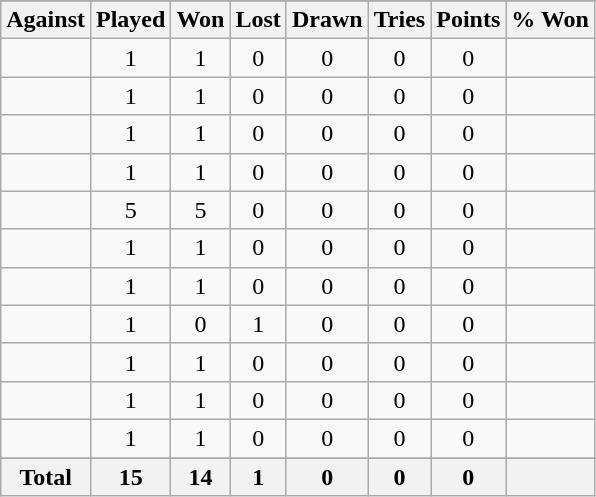<table class="sortable wikitable" style="text-align: center;">
<tr>
</tr>
<tr>
<th>Against</th>
<th>Played</th>
<th>Won</th>
<th>Lost</th>
<th>Drawn</th>
<th>Tries</th>
<th>Points</th>
<th>% Won</th>
</tr>
<tr>
<td align="left"></td>
<td>1</td>
<td>1</td>
<td>0</td>
<td>0</td>
<td>0</td>
<td>0</td>
<td></td>
</tr>
<tr>
<td align="left"></td>
<td>1</td>
<td>1</td>
<td>0</td>
<td>0</td>
<td>0</td>
<td>0</td>
<td></td>
</tr>
<tr>
<td align="left"></td>
<td>1</td>
<td>1</td>
<td>0</td>
<td>0</td>
<td>0</td>
<td>0</td>
<td></td>
</tr>
<tr>
<td align="left"></td>
<td>1</td>
<td>1</td>
<td>0</td>
<td>0</td>
<td>0</td>
<td>0</td>
<td></td>
</tr>
<tr>
<td align="left"></td>
<td>5</td>
<td>5</td>
<td>0</td>
<td>0</td>
<td>0</td>
<td>0</td>
<td></td>
</tr>
<tr>
<td align="left"></td>
<td>1</td>
<td>1</td>
<td>0</td>
<td>0</td>
<td>0</td>
<td>0</td>
<td></td>
</tr>
<tr>
<td align="left"></td>
<td>1</td>
<td>1</td>
<td>0</td>
<td>0</td>
<td>0</td>
<td>0</td>
<td></td>
</tr>
<tr>
<td align="left"></td>
<td>1</td>
<td>0</td>
<td>1</td>
<td>0</td>
<td>0</td>
<td>0</td>
<td></td>
</tr>
<tr>
<td align="left"></td>
<td>1</td>
<td>1</td>
<td>0</td>
<td>0</td>
<td>0</td>
<td>0</td>
<td></td>
</tr>
<tr>
<td align="left"></td>
<td>1</td>
<td>1</td>
<td>0</td>
<td>0</td>
<td>0</td>
<td>0</td>
<td></td>
</tr>
<tr>
<td align="left"></td>
<td>1</td>
<td>1</td>
<td>0</td>
<td>0</td>
<td>0</td>
<td>0</td>
<td></td>
</tr>
<tr>
</tr>
<tr class="sortbottom">
<th>Total</th>
<th>15</th>
<th>14</th>
<th>1</th>
<th>0</th>
<th>0</th>
<th>0</th>
<th></th>
</tr>
</table>
